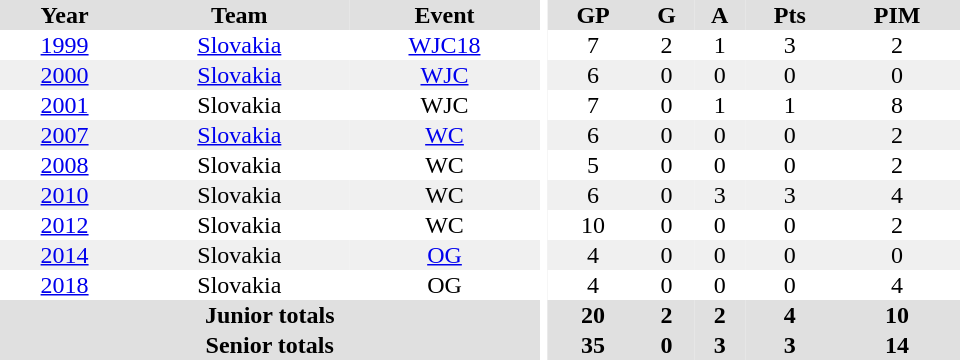<table border="0" cellpadding="1" cellspacing="0" ID="Table3" style="text-align:center; width:40em">
<tr ALIGN="center" bgcolor="#e0e0e0">
<th>Year</th>
<th>Team</th>
<th>Event</th>
<th rowspan="99" bgcolor="#ffffff"></th>
<th>GP</th>
<th>G</th>
<th>A</th>
<th>Pts</th>
<th>PIM</th>
</tr>
<tr>
<td><a href='#'>1999</a></td>
<td><a href='#'>Slovakia</a></td>
<td><a href='#'>WJC18</a></td>
<td>7</td>
<td>2</td>
<td>1</td>
<td>3</td>
<td>2</td>
</tr>
<tr bgcolor="#f0f0f0">
<td><a href='#'>2000</a></td>
<td><a href='#'>Slovakia</a></td>
<td><a href='#'>WJC</a></td>
<td>6</td>
<td>0</td>
<td>0</td>
<td>0</td>
<td>0</td>
</tr>
<tr>
<td><a href='#'>2001</a></td>
<td>Slovakia</td>
<td>WJC</td>
<td>7</td>
<td>0</td>
<td>1</td>
<td>1</td>
<td>8</td>
</tr>
<tr bgcolor="#f0f0f0">
<td><a href='#'>2007</a></td>
<td><a href='#'>Slovakia</a></td>
<td><a href='#'>WC</a></td>
<td>6</td>
<td>0</td>
<td>0</td>
<td>0</td>
<td>2</td>
</tr>
<tr>
<td><a href='#'>2008</a></td>
<td>Slovakia</td>
<td>WC</td>
<td>5</td>
<td>0</td>
<td>0</td>
<td>0</td>
<td>2</td>
</tr>
<tr bgcolor="#f0f0f0">
<td><a href='#'>2010</a></td>
<td>Slovakia</td>
<td>WC</td>
<td>6</td>
<td>0</td>
<td>3</td>
<td>3</td>
<td>4</td>
</tr>
<tr>
<td><a href='#'>2012</a></td>
<td>Slovakia</td>
<td>WC</td>
<td>10</td>
<td>0</td>
<td>0</td>
<td>0</td>
<td>2</td>
</tr>
<tr bgcolor="#f0f0f0">
<td><a href='#'>2014</a></td>
<td>Slovakia</td>
<td><a href='#'>OG</a></td>
<td>4</td>
<td>0</td>
<td>0</td>
<td>0</td>
<td>0</td>
</tr>
<tr>
<td><a href='#'>2018</a></td>
<td>Slovakia</td>
<td>OG</td>
<td>4</td>
<td>0</td>
<td>0</td>
<td>0</td>
<td>4</td>
</tr>
<tr bgcolor="#e0e0e0">
<th colspan="3">Junior totals</th>
<th>20</th>
<th>2</th>
<th>2</th>
<th>4</th>
<th>10</th>
</tr>
<tr bgcolor="#e0e0e0">
<th colspan="3">Senior totals</th>
<th>35</th>
<th>0</th>
<th>3</th>
<th>3</th>
<th>14</th>
</tr>
</table>
